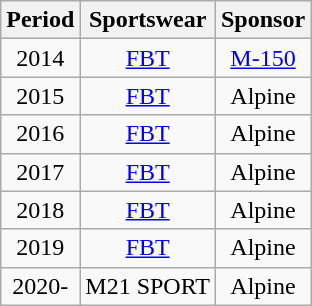<table class="wikitable" style="text-align: center">
<tr>
<th>Period</th>
<th>Sportswear</th>
<th>Sponsor</th>
</tr>
<tr>
<td>2014</td>
<td> <a href='#'>FBT</a></td>
<td rowspan=1><a href='#'>M-150</a></td>
</tr>
<tr>
<td>2015</td>
<td> <a href='#'>FBT</a></td>
<td rowspan=1>Alpine</td>
</tr>
<tr>
<td>2016</td>
<td> <a href='#'>FBT</a></td>
<td rowspan=1>Alpine</td>
</tr>
<tr>
<td>2017</td>
<td> <a href='#'>FBT</a></td>
<td rowspan=1>Alpine</td>
</tr>
<tr>
<td>2018</td>
<td> <a href='#'>FBT</a></td>
<td rowspan=1>Alpine</td>
</tr>
<tr>
<td>2019</td>
<td> <a href='#'>FBT</a></td>
<td>Alpine</td>
</tr>
<tr>
<td>2020-</td>
<td>M21 SPORT</td>
<td>Alpine</td>
</tr>
</table>
